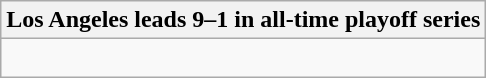<table class="wikitable collapsible collapsed">
<tr>
<th>Los Angeles leads 9–1 in all-time playoff series</th>
</tr>
<tr>
<td><br>








</td>
</tr>
</table>
